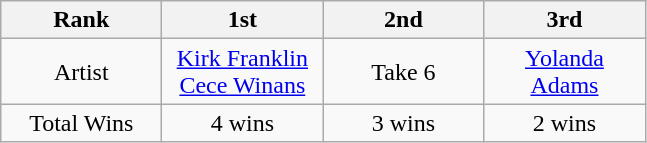<table class="wikitable" border="1">
<tr>
<th width="100">Rank</th>
<th width="100">1st</th>
<th width="100">2nd</th>
<th width="100">3rd</th>
</tr>
<tr align=center>
<td>Artist</td>
<td><a href='#'>Kirk Franklin</a><br><a href='#'>Cece Winans</a></td>
<td>Take 6</td>
<td><a href='#'>Yolanda Adams</a></td>
</tr>
<tr align=center>
<td>Total Wins</td>
<td>4 wins</td>
<td>3 wins</td>
<td>2 wins</td>
</tr>
</table>
